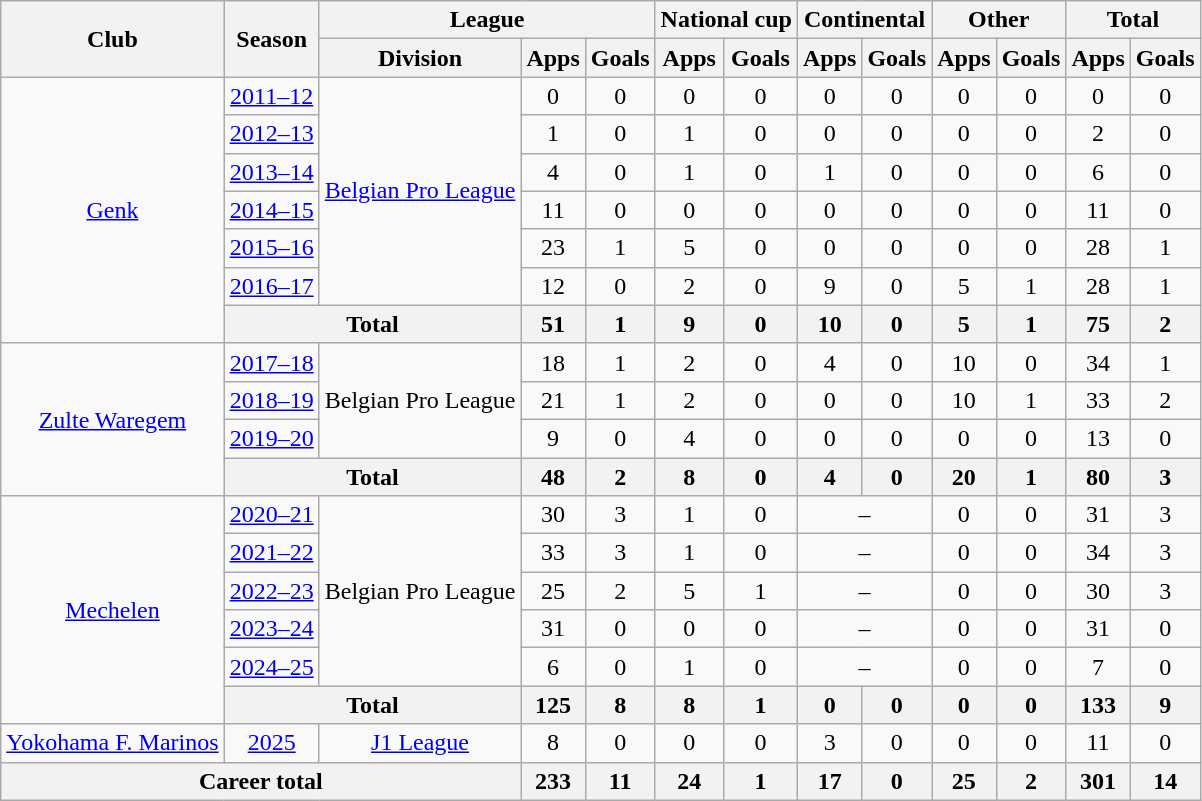<table class="wikitable" style="text-align:center">
<tr>
<th rowspan="2">Club</th>
<th rowspan="2">Season</th>
<th colspan="3">League</th>
<th colspan="2">National cup</th>
<th colspan="2">Continental</th>
<th colspan="2">Other</th>
<th colspan="2">Total</th>
</tr>
<tr>
<th>Division</th>
<th>Apps</th>
<th>Goals</th>
<th>Apps</th>
<th>Goals</th>
<th>Apps</th>
<th>Goals</th>
<th>Apps</th>
<th>Goals</th>
<th>Apps</th>
<th>Goals</th>
</tr>
<tr>
<td rowspan="7"><a href='#'>Genk</a></td>
<td><a href='#'>2011–12</a></td>
<td rowspan="6"><a href='#'>Belgian Pro League</a></td>
<td>0</td>
<td>0</td>
<td>0</td>
<td>0</td>
<td>0</td>
<td>0</td>
<td>0</td>
<td>0</td>
<td>0</td>
<td>0</td>
</tr>
<tr>
<td><a href='#'>2012–13</a></td>
<td>1</td>
<td>0</td>
<td>1</td>
<td>0</td>
<td>0</td>
<td>0</td>
<td>0</td>
<td>0</td>
<td>2</td>
<td>0</td>
</tr>
<tr>
<td><a href='#'>2013–14</a></td>
<td>4</td>
<td>0</td>
<td>1</td>
<td>0</td>
<td>1</td>
<td>0</td>
<td>0</td>
<td>0</td>
<td>6</td>
<td>0</td>
</tr>
<tr>
<td><a href='#'>2014–15</a></td>
<td>11</td>
<td>0</td>
<td>0</td>
<td>0</td>
<td>0</td>
<td>0</td>
<td>0</td>
<td>0</td>
<td>11</td>
<td>0</td>
</tr>
<tr>
<td><a href='#'>2015–16</a></td>
<td>23</td>
<td>1</td>
<td>5</td>
<td>0</td>
<td>0</td>
<td>0</td>
<td>0</td>
<td>0</td>
<td>28</td>
<td>1</td>
</tr>
<tr>
<td><a href='#'>2016–17</a></td>
<td>12</td>
<td>0</td>
<td>2</td>
<td>0</td>
<td>9</td>
<td>0</td>
<td>5</td>
<td>1</td>
<td>28</td>
<td>1</td>
</tr>
<tr>
<th colspan="2">Total</th>
<th>51</th>
<th>1</th>
<th>9</th>
<th>0</th>
<th>10</th>
<th>0</th>
<th>5</th>
<th>1</th>
<th>75</th>
<th>2</th>
</tr>
<tr>
<td rowspan="4"><a href='#'>Zulte Waregem</a></td>
<td><a href='#'>2017–18</a></td>
<td rowspan="3">Belgian Pro League</td>
<td>18</td>
<td>1</td>
<td>2</td>
<td>0</td>
<td>4</td>
<td>0</td>
<td>10</td>
<td>0</td>
<td>34</td>
<td>1</td>
</tr>
<tr>
<td><a href='#'>2018–19</a></td>
<td>21</td>
<td>1</td>
<td>2</td>
<td>0</td>
<td>0</td>
<td>0</td>
<td>10</td>
<td>1</td>
<td>33</td>
<td>2</td>
</tr>
<tr>
<td><a href='#'>2019–20</a></td>
<td>9</td>
<td>0</td>
<td>4</td>
<td>0</td>
<td>0</td>
<td>0</td>
<td>0</td>
<td>0</td>
<td>13</td>
<td>0</td>
</tr>
<tr>
<th colspan="2">Total</th>
<th>48</th>
<th>2</th>
<th>8</th>
<th>0</th>
<th>4</th>
<th>0</th>
<th>20</th>
<th>1</th>
<th>80</th>
<th>3</th>
</tr>
<tr>
<td rowspan="6"><a href='#'>Mechelen</a></td>
<td><a href='#'>2020–21</a></td>
<td rowspan="5">Belgian Pro League</td>
<td>30</td>
<td>3</td>
<td>1</td>
<td>0</td>
<td colspan=2>–</td>
<td>0</td>
<td>0</td>
<td>31</td>
<td>3</td>
</tr>
<tr>
<td><a href='#'>2021–22</a></td>
<td>33</td>
<td>3</td>
<td>1</td>
<td>0</td>
<td colspan=2>–</td>
<td>0</td>
<td>0</td>
<td>34</td>
<td>3</td>
</tr>
<tr>
<td><a href='#'>2022–23</a></td>
<td>25</td>
<td>2</td>
<td>5</td>
<td>1</td>
<td colspan=2>–</td>
<td>0</td>
<td>0</td>
<td>30</td>
<td>3</td>
</tr>
<tr>
<td><a href='#'>2023–24</a></td>
<td>31</td>
<td>0</td>
<td>0</td>
<td>0</td>
<td colspan=2>–</td>
<td>0</td>
<td>0</td>
<td>31</td>
<td>0</td>
</tr>
<tr>
<td><a href='#'>2024–25</a></td>
<td>6</td>
<td>0</td>
<td>1</td>
<td>0</td>
<td colspan=2>–</td>
<td>0</td>
<td>0</td>
<td>7</td>
<td>0</td>
</tr>
<tr>
<th colspan="2">Total</th>
<th>125</th>
<th>8</th>
<th>8</th>
<th>1</th>
<th>0</th>
<th>0</th>
<th>0</th>
<th>0</th>
<th>133</th>
<th>9</th>
</tr>
<tr>
<td><a href='#'>Yokohama F. Marinos</a></td>
<td><a href='#'>2025</a></td>
<td><a href='#'>J1 League</a></td>
<td>8</td>
<td>0</td>
<td>0</td>
<td>0</td>
<td>3</td>
<td>0</td>
<td>0</td>
<td>0</td>
<td>11</td>
<td>0</td>
</tr>
<tr>
<th colspan="3">Career total</th>
<th>233</th>
<th>11</th>
<th>24</th>
<th>1</th>
<th>17</th>
<th>0</th>
<th>25</th>
<th>2</th>
<th>301</th>
<th>14</th>
</tr>
</table>
